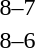<table style="text-align:center">
<tr>
<th width=200></th>
<th width=100></th>
<th width=200></th>
</tr>
<tr>
<td align=right><strong></strong></td>
<td>8–7</td>
<td align=left></td>
</tr>
<tr>
<td align=right><strong></strong></td>
<td>8–6</td>
<td align=left></td>
</tr>
</table>
